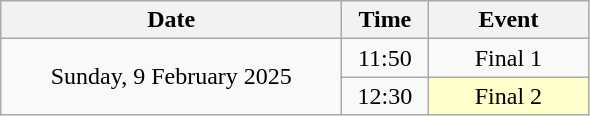<table class = "wikitable" style="text-align:center;">
<tr>
<th width=220>Date</th>
<th width=50>Time</th>
<th width=100>Event</th>
</tr>
<tr>
<td rowspan=2>Sunday, 9 February 2025</td>
<td>11:50</td>
<td>Final 1</td>
</tr>
<tr>
<td>12:30</td>
<td bgcolor=ffffcc>Final 2</td>
</tr>
</table>
